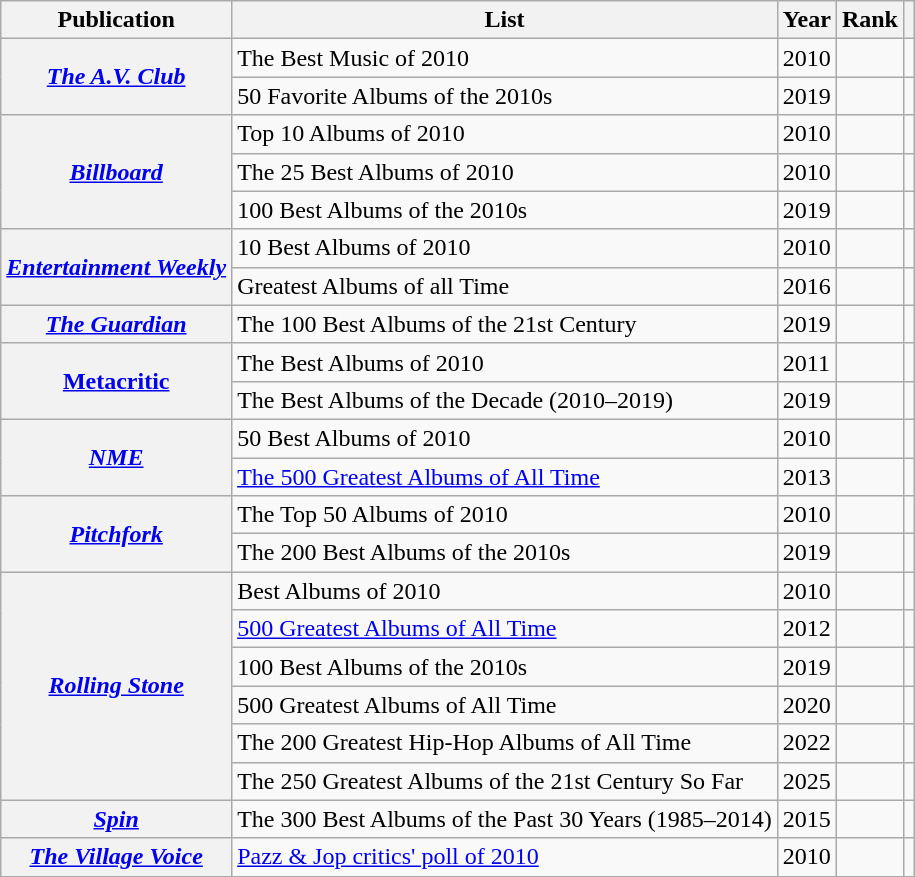<table class="wikitable sortable plainrowheaders" style="border:none; margin:0;">
<tr>
<th scope="col">Publication</th>
<th scope="col" class="unsortable">List</th>
<th scope="col" data-sort-type="number">Year</th>
<th scope="col" data-sort-type="number">Rank</th>
<th scope="col" class="unsortable"></th>
</tr>
<tr>
<th scope="row" rowspan="2"><em><a href='#'>The A.V. Club</a></em></th>
<td>The Best Music of 2010</td>
<td>2010</td>
<td></td>
<td></td>
</tr>
<tr>
<td>50 Favorite Albums of the 2010s</td>
<td>2019</td>
<td></td>
<td></td>
</tr>
<tr>
<th scope="row" rowspan="3"><em><a href='#'>Billboard</a></em></th>
<td>Top 10 Albums of 2010</td>
<td>2010</td>
<td></td>
<td></td>
</tr>
<tr>
<td>The 25 Best Albums of 2010</td>
<td>2010</td>
<td></td>
<td></td>
</tr>
<tr>
<td>100 Best Albums of the 2010s</td>
<td>2019</td>
<td></td>
<td></td>
</tr>
<tr>
<th scope="row" rowspan="2"><em><a href='#'>Entertainment Weekly</a></em></th>
<td>10 Best Albums of 2010</td>
<td>2010</td>
<td></td>
<td></td>
</tr>
<tr>
<td>Greatest Albums of all Time</td>
<td>2016</td>
<td></td>
<td></td>
</tr>
<tr>
<th scope="row"><em><a href='#'>The Guardian</a></em></th>
<td>The 100 Best Albums of the 21st Century</td>
<td>2019</td>
<td></td>
<td></td>
</tr>
<tr>
<th scope="row" rowspan="2"><a href='#'>Metacritic</a></th>
<td>The Best Albums of 2010</td>
<td>2011</td>
<td></td>
<td></td>
</tr>
<tr>
<td>The Best Albums of the Decade (2010–2019)</td>
<td>2019</td>
<td></td>
<td></td>
</tr>
<tr>
<th scope="row" rowspan="2"><em><a href='#'>NME</a></em></th>
<td>50 Best Albums of 2010</td>
<td>2010</td>
<td></td>
<td></td>
</tr>
<tr>
<td><a href='#'>The 500 Greatest Albums of All Time</a></td>
<td>2013</td>
<td></td>
<td></td>
</tr>
<tr>
<th scope="row" rowspan="2"><em><a href='#'>Pitchfork</a></em></th>
<td>The Top 50 Albums of 2010</td>
<td>2010</td>
<td></td>
<td></td>
</tr>
<tr>
<td>The 200 Best Albums of the 2010s</td>
<td>2019</td>
<td></td>
<td></td>
</tr>
<tr>
<th scope="row" rowspan="6"><em><a href='#'>Rolling Stone</a></em></th>
<td>Best Albums of 2010</td>
<td>2010</td>
<td></td>
<td></td>
</tr>
<tr>
<td><a href='#'>500 Greatest Albums of All Time</a></td>
<td>2012</td>
<td></td>
<td></td>
</tr>
<tr>
<td>100 Best Albums of the 2010s</td>
<td>2019</td>
<td></td>
<td></td>
</tr>
<tr>
<td>500 Greatest Albums of All Time</td>
<td>2020</td>
<td></td>
<td></td>
</tr>
<tr>
<td>The 200 Greatest Hip-Hop Albums of All Time</td>
<td>2022</td>
<td></td>
<td></td>
</tr>
<tr>
<td>The 250 Greatest Albums of the 21st Century So Far</td>
<td>2025</td>
<td></td>
<td></td>
</tr>
<tr>
<th scope="row"><em><a href='#'>Spin</a></em></th>
<td>The 300 Best Albums of the Past 30 Years (1985–2014)</td>
<td>2015</td>
<td></td>
<td></td>
</tr>
<tr>
<th scope="row"><em><a href='#'>The Village Voice</a></em></th>
<td><a href='#'>Pazz & Jop critics' poll of 2010</a></td>
<td>2010</td>
<td></td>
<td></td>
</tr>
</table>
